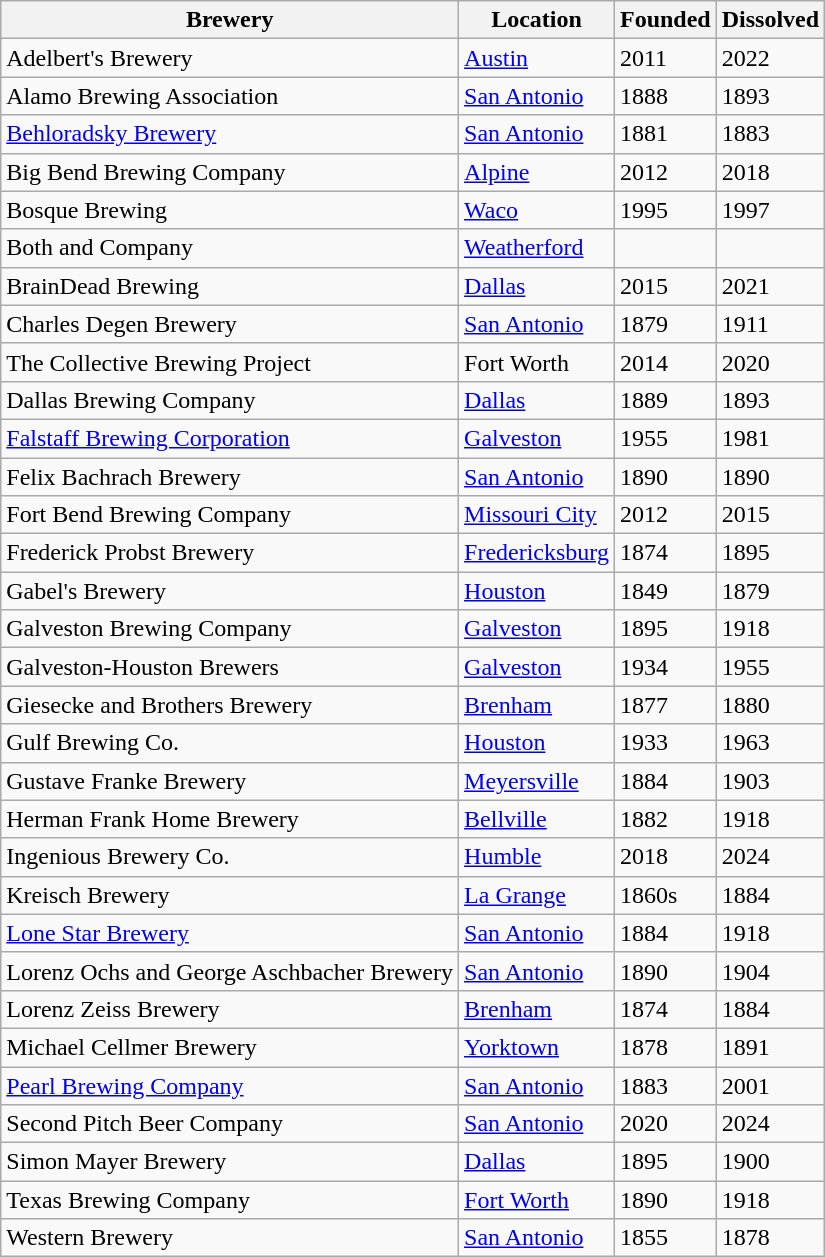<table class="wikitable sortable">
<tr>
<th>Brewery</th>
<th>Location</th>
<th>Founded</th>
<th>Dissolved</th>
</tr>
<tr>
<td>Adelbert's Brewery</td>
<td><a href='#'>Austin</a></td>
<td>2011</td>
<td>2022</td>
</tr>
<tr>
<td>Alamo Brewing Association</td>
<td><a href='#'>San Antonio</a></td>
<td>1888</td>
<td>1893</td>
</tr>
<tr>
<td><a href='#'>Behloradsky Brewery</a></td>
<td><a href='#'>San Antonio</a></td>
<td>1881</td>
<td>1883</td>
</tr>
<tr>
<td>Big Bend Brewing Company</td>
<td><a href='#'>Alpine</a></td>
<td>2012</td>
<td>2018</td>
</tr>
<tr>
<td>Bosque Brewing</td>
<td><a href='#'>Waco</a></td>
<td>1995</td>
<td>1997</td>
</tr>
<tr>
<td>Both and Company</td>
<td><a href='#'>Weatherford</a></td>
<td></td>
<td></td>
</tr>
<tr>
<td>BrainDead Brewing</td>
<td><a href='#'>Dallas</a></td>
<td>2015</td>
<td>2021</td>
</tr>
<tr>
<td>Charles Degen Brewery</td>
<td><a href='#'>San Antonio</a></td>
<td>1879</td>
<td>1911</td>
</tr>
<tr>
<td>The Collective Brewing Project</td>
<td>Fort Worth</td>
<td>2014</td>
<td>2020</td>
</tr>
<tr>
<td>Dallas Brewing Company</td>
<td><a href='#'>Dallas</a></td>
<td>1889</td>
<td>1893</td>
</tr>
<tr>
<td><a href='#'>Falstaff Brewing Corporation</a></td>
<td><a href='#'>Galveston</a></td>
<td>1955</td>
<td>1981</td>
</tr>
<tr>
<td>Felix Bachrach Brewery</td>
<td><a href='#'>San Antonio</a></td>
<td>1890</td>
<td>1890</td>
</tr>
<tr>
<td>Fort Bend Brewing Company</td>
<td><a href='#'>Missouri City</a></td>
<td>2012</td>
<td>2015</td>
</tr>
<tr>
<td>Frederick Probst Brewery</td>
<td><a href='#'>Fredericksburg</a></td>
<td>1874</td>
<td>1895</td>
</tr>
<tr>
<td>Gabel's Brewery</td>
<td><a href='#'>Houston</a></td>
<td>1849</td>
<td>1879</td>
</tr>
<tr>
<td>Galveston Brewing Company</td>
<td><a href='#'>Galveston</a></td>
<td>1895</td>
<td>1918</td>
</tr>
<tr>
<td>Galveston-Houston Brewers</td>
<td><a href='#'>Galveston</a></td>
<td>1934</td>
<td>1955</td>
</tr>
<tr>
<td>Giesecke and Brothers Brewery</td>
<td><a href='#'>Brenham</a></td>
<td>1877</td>
<td>1880</td>
</tr>
<tr>
<td>Gulf Brewing Co.</td>
<td><a href='#'>Houston</a></td>
<td>1933</td>
<td>1963</td>
</tr>
<tr>
<td>Gustave Franke Brewery</td>
<td><a href='#'>Meyersville</a></td>
<td>1884</td>
<td>1903</td>
</tr>
<tr>
<td>Herman Frank Home Brewery</td>
<td><a href='#'>Bellville</a></td>
<td>1882</td>
<td>1918</td>
</tr>
<tr>
<td>Ingenious Brewery Co.</td>
<td><a href='#'>Humble</a></td>
<td>2018</td>
<td>2024</td>
</tr>
<tr>
<td>Kreisch Brewery</td>
<td><a href='#'>La Grange</a></td>
<td>1860s</td>
<td>1884</td>
</tr>
<tr>
<td><a href='#'>Lone Star Brewery</a></td>
<td><a href='#'>San Antonio</a></td>
<td>1884</td>
<td>1918</td>
</tr>
<tr>
<td>Lorenz Ochs and George Aschbacher Brewery</td>
<td><a href='#'>San Antonio</a></td>
<td>1890</td>
<td>1904</td>
</tr>
<tr>
<td>Lorenz Zeiss Brewery</td>
<td><a href='#'>Brenham</a></td>
<td>1874</td>
<td>1884</td>
</tr>
<tr>
<td>Michael Cellmer Brewery</td>
<td><a href='#'>Yorktown</a></td>
<td>1878</td>
<td>1891</td>
</tr>
<tr>
<td><a href='#'>Pearl Brewing Company</a></td>
<td><a href='#'>San Antonio</a></td>
<td>1883</td>
<td>2001</td>
</tr>
<tr>
<td>Second Pitch Beer Company</td>
<td><a href='#'>San Antonio</a></td>
<td>2020</td>
<td>2024</td>
</tr>
<tr>
<td>Simon Mayer Brewery</td>
<td><a href='#'>Dallas</a></td>
<td>1895</td>
<td>1900</td>
</tr>
<tr>
<td>Texas Brewing Company</td>
<td><a href='#'>Fort Worth</a></td>
<td>1890</td>
<td>1918</td>
</tr>
<tr>
<td>Western Brewery</td>
<td><a href='#'>San Antonio</a></td>
<td>1855</td>
<td>1878</td>
</tr>
</table>
